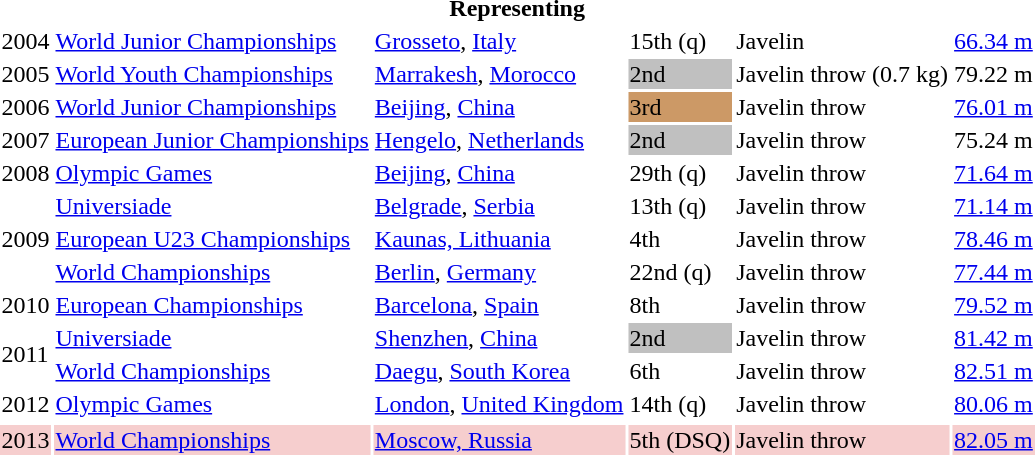<table>
<tr>
<th colspan="6">Representing </th>
</tr>
<tr>
<td>2004</td>
<td><a href='#'>World Junior Championships</a></td>
<td><a href='#'>Grosseto</a>, <a href='#'>Italy</a></td>
<td>15th (q)</td>
<td>Javelin</td>
<td><a href='#'>66.34 m</a></td>
</tr>
<tr>
<td>2005</td>
<td><a href='#'>World Youth Championships</a></td>
<td><a href='#'>Marrakesh</a>, <a href='#'>Morocco</a></td>
<td bgcolor="silver">2nd</td>
<td>Javelin throw (0.7 kg)</td>
<td>79.22 m</td>
</tr>
<tr>
<td>2006</td>
<td><a href='#'>World Junior Championships</a></td>
<td><a href='#'>Beijing</a>, <a href='#'>China</a></td>
<td bgcolor="cc9966">3rd</td>
<td>Javelin throw</td>
<td><a href='#'>76.01 m</a></td>
</tr>
<tr>
<td>2007</td>
<td><a href='#'>European Junior Championships</a></td>
<td><a href='#'>Hengelo</a>, <a href='#'>Netherlands</a></td>
<td bgcolor="silver">2nd</td>
<td>Javelin throw</td>
<td>75.24 m</td>
</tr>
<tr>
<td>2008</td>
<td><a href='#'>Olympic Games</a></td>
<td><a href='#'>Beijing</a>, <a href='#'>China</a></td>
<td>29th (q)</td>
<td>Javelin throw</td>
<td><a href='#'>71.64 m</a></td>
</tr>
<tr>
<td rowspan=3>2009</td>
<td><a href='#'>Universiade</a></td>
<td><a href='#'>Belgrade</a>, <a href='#'>Serbia</a></td>
<td>13th (q)</td>
<td>Javelin throw</td>
<td><a href='#'>71.14 m</a></td>
</tr>
<tr>
<td><a href='#'>European U23 Championships</a></td>
<td><a href='#'>Kaunas, Lithuania</a></td>
<td>4th</td>
<td>Javelin throw</td>
<td><a href='#'>78.46 m</a></td>
</tr>
<tr>
<td><a href='#'>World Championships</a></td>
<td><a href='#'>Berlin</a>, <a href='#'>Germany</a></td>
<td>22nd (q)</td>
<td>Javelin throw</td>
<td><a href='#'>77.44 m</a></td>
</tr>
<tr>
<td>2010</td>
<td><a href='#'>European Championships</a></td>
<td><a href='#'>Barcelona</a>, <a href='#'>Spain</a></td>
<td>8th</td>
<td>Javelin throw</td>
<td><a href='#'>79.52 m</a></td>
</tr>
<tr>
<td rowspan=2>2011</td>
<td><a href='#'>Universiade</a></td>
<td><a href='#'>Shenzhen</a>, <a href='#'>China</a></td>
<td bgcolor="silver">2nd</td>
<td>Javelin throw</td>
<td><a href='#'>81.42 m</a></td>
</tr>
<tr>
<td><a href='#'>World Championships</a></td>
<td><a href='#'>Daegu</a>, <a href='#'>South Korea</a></td>
<td>6th</td>
<td>Javelin throw</td>
<td><a href='#'>82.51 m</a></td>
</tr>
<tr>
<td>2012</td>
<td><a href='#'>Olympic Games</a></td>
<td><a href='#'>London</a>, <a href='#'>United Kingdom</a></td>
<td>14th (q)</td>
<td>Javelin throw</td>
<td><a href='#'>80.06 m</a></td>
</tr>
<tr>
</tr>
<tr bgcolor=#F6CECE>
<td>2013</td>
<td><a href='#'>World Championships</a></td>
<td><a href='#'>Moscow, Russia</a></td>
<td>5th (DSQ)</td>
<td>Javelin throw</td>
<td><a href='#'>82.05 m</a></td>
</tr>
</table>
